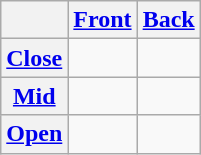<table class="wikitable" style="text-align:center">
<tr>
<th></th>
<th><a href='#'>Front</a></th>
<th><a href='#'>Back</a></th>
</tr>
<tr>
<th><a href='#'>Close</a></th>
<td></td>
<td></td>
</tr>
<tr>
<th><a href='#'>Mid</a></th>
<td></td>
<td></td>
</tr>
<tr>
<th><a href='#'>Open</a></th>
<td></td>
<td></td>
</tr>
</table>
